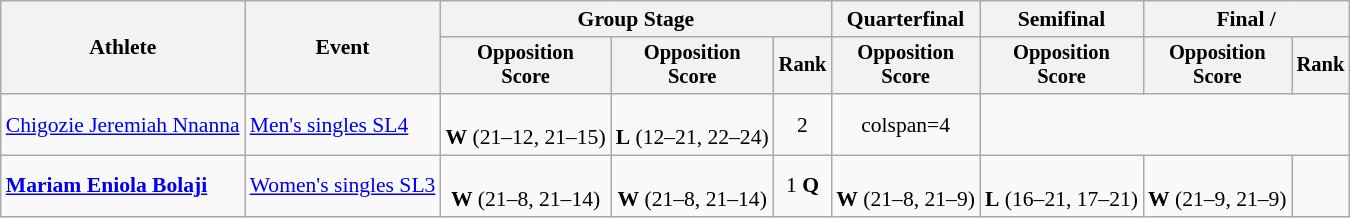<table class="wikitable" style="font-size:90%; text-align:center">
<tr>
<th rowspan=2>Athlete</th>
<th rowspan=2>Event</th>
<th colspan=3>Group Stage</th>
<th>Quarterfinal</th>
<th>Semifinal</th>
<th colspan=2>Final / </th>
</tr>
<tr style="font-size:95%">
<th>Opposition<br>Score</th>
<th>Opposition<br>Score</th>
<th>Rank</th>
<th>Opposition<br>Score</th>
<th>Opposition<br>Score</th>
<th>Opposition<br>Score</th>
<th>Rank</th>
</tr>
<tr>
<td align=left><a href='#'>Chigozie Jeremiah Nnanna</a></td>
<td align=left><a href='#'>Men's singles SL4</a></td>
<td><br><strong>W</strong> (21–12, 21–15)</td>
<td><br><strong>L</strong> (12–21, 22–24)</td>
<td>2</td>
<td>colspan=4 </td>
</tr>
<tr>
<td align=left><strong><a href='#'>Mariam Eniola Bolaji</a></strong></td>
<td align=left><a href='#'>Women's singles SL3</a></td>
<td><br><strong>W</strong> (21–8, 21–14)</td>
<td><br><strong>W</strong> (21–8, 21–14)</td>
<td>1 <strong>Q</strong></td>
<td><br><strong>W</strong> (21–8, 21–9)</td>
<td><br><strong>L</strong> (16–21, 17–21)</td>
<td><br><strong>W</strong> (21–9, 21–9)</td>
<td></td>
</tr>
</table>
